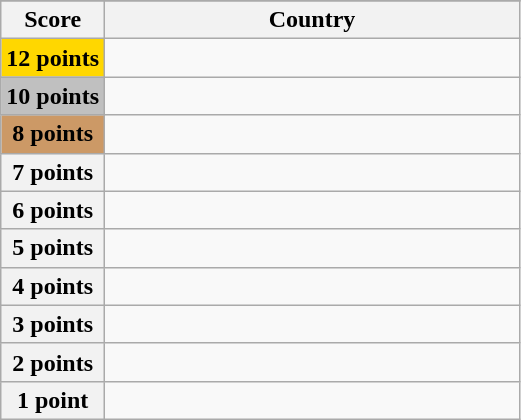<table class="wikitable">
<tr>
</tr>
<tr>
<th scope="col" width="20%">Score</th>
<th scope="col">Country</th>
</tr>
<tr>
<th scope="row" style="background:gold">12 points</th>
<td></td>
</tr>
<tr>
<th scope="row" style="background:silver">10 points</th>
<td></td>
</tr>
<tr>
<th scope="row" style="background:#CC9966">8 points</th>
<td></td>
</tr>
<tr>
<th scope="row">7 points</th>
<td></td>
</tr>
<tr>
<th scope="row">6 points</th>
<td></td>
</tr>
<tr>
<th scope="row">5 points</th>
<td></td>
</tr>
<tr>
<th scope="row">4 points</th>
<td></td>
</tr>
<tr>
<th scope="row">3 points</th>
<td></td>
</tr>
<tr>
<th scope="row">2 points</th>
<td></td>
</tr>
<tr>
<th scope="row">1 point</th>
<td></td>
</tr>
</table>
